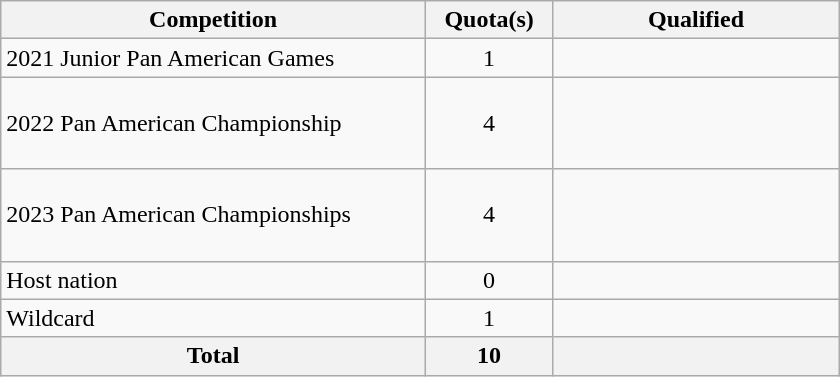<table class = "wikitable" width=560>
<tr>
<th width=300>Competition</th>
<th width=80>Quota(s)</th>
<th width=200>Qualified</th>
</tr>
<tr>
<td>2021 Junior Pan American Games</td>
<td align="center">1</td>
<td></td>
</tr>
<tr>
<td>2022 Pan American Championship</td>
<td align="center">4</td>
<td><br><br><br></td>
</tr>
<tr>
<td>2023 Pan American Championships</td>
<td align="center">4</td>
<td><br><br><br></td>
</tr>
<tr>
<td>Host nation</td>
<td align="center">0</td>
<td></td>
</tr>
<tr>
<td>Wildcard</td>
<td align="center">1</td>
<td></td>
</tr>
<tr>
<th>Total</th>
<th>10</th>
<th></th>
</tr>
</table>
